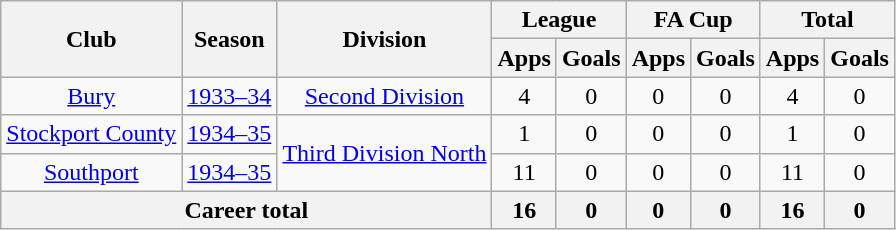<table class="wikitable" style="text-align:center;">
<tr>
<th rowspan="2">Club</th>
<th rowspan="2">Season</th>
<th rowspan="2">Division</th>
<th colspan="2">League</th>
<th colspan="2">FA Cup</th>
<th colspan="2">Total</th>
</tr>
<tr>
<th>Apps</th>
<th>Goals</th>
<th>Apps</th>
<th>Goals</th>
<th>Apps</th>
<th>Goals</th>
</tr>
<tr>
<td><a href='#'>Bury</a></td>
<td><a href='#'>1933–34</a></td>
<td><a href='#'>Second Division</a></td>
<td>4</td>
<td>0</td>
<td>0</td>
<td>0</td>
<td>4</td>
<td>0</td>
</tr>
<tr>
<td><a href='#'>Stockport County</a></td>
<td><a href='#'>1934–35</a></td>
<td rowspan="2"><a href='#'>Third Division North</a></td>
<td>1</td>
<td>0</td>
<td>0</td>
<td>0</td>
<td>1</td>
<td>0</td>
</tr>
<tr>
<td><a href='#'>Southport</a></td>
<td><a href='#'>1934–35</a></td>
<td>11</td>
<td>0</td>
<td>0</td>
<td>0</td>
<td>11</td>
<td>0</td>
</tr>
<tr>
<th colspan="3">Career total</th>
<th>16</th>
<th>0</th>
<th>0</th>
<th>0</th>
<th>16</th>
<th>0</th>
</tr>
</table>
